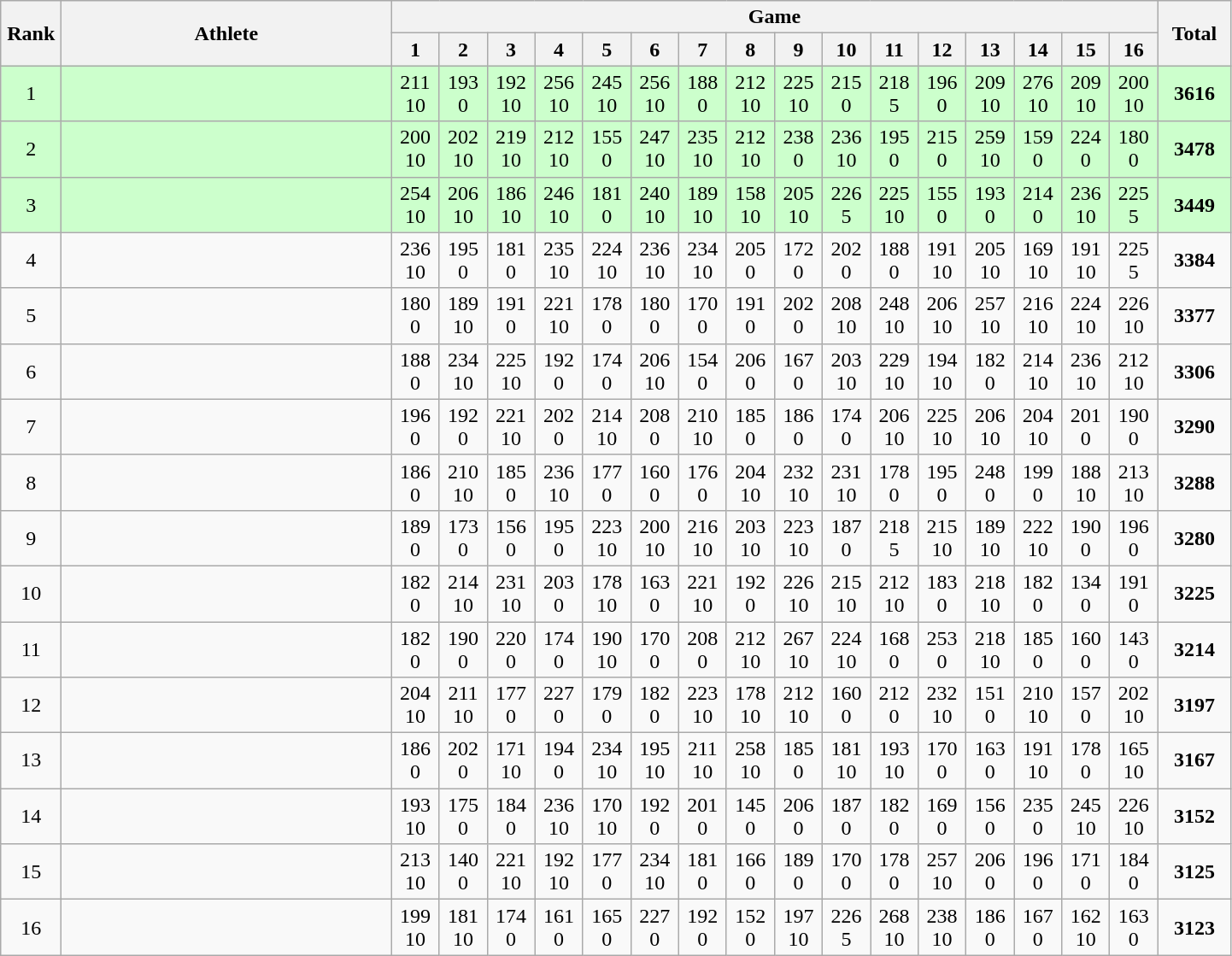<table class=wikitable style="text-align:center">
<tr>
<th rowspan="2" width=40>Rank</th>
<th rowspan="2" width=250>Athlete</th>
<th colspan="16">Game</th>
<th rowspan="2" width=50>Total</th>
</tr>
<tr>
<th width=30>1</th>
<th width=30>2</th>
<th width=30>3</th>
<th width=30>4</th>
<th width=30>5</th>
<th width=30>6</th>
<th width=30>7</th>
<th width=30>8</th>
<th width=30>9</th>
<th width=30>10</th>
<th width=30>11</th>
<th width=30>12</th>
<th width=30>13</th>
<th width=30>14</th>
<th width=30>15</th>
<th width=30>16</th>
</tr>
<tr bgcolor="#ccffcc">
<td>1</td>
<td align=left></td>
<td>211<br>10</td>
<td>193<br>0</td>
<td>192<br>10</td>
<td>256<br>10</td>
<td>245<br>10</td>
<td>256<br>10</td>
<td>188<br>0</td>
<td>212<br>10</td>
<td>225<br>10</td>
<td>215<br>0</td>
<td>218<br>5</td>
<td>196<br>0</td>
<td>209<br>10</td>
<td>276<br>10</td>
<td>209<br>10</td>
<td>200<br>10</td>
<td><strong>3616</strong></td>
</tr>
<tr bgcolor="#ccffcc">
<td>2</td>
<td align=left></td>
<td>200<br>10</td>
<td>202<br>10</td>
<td>219<br>10</td>
<td>212<br>10</td>
<td>155<br>0</td>
<td>247<br>10</td>
<td>235<br>10</td>
<td>212<br>10</td>
<td>238<br>0</td>
<td>236<br>10</td>
<td>195<br>0</td>
<td>215<br>0</td>
<td>259<br>10</td>
<td>159<br>0</td>
<td>224<br>0</td>
<td>180<br>0</td>
<td><strong>3478</strong></td>
</tr>
<tr bgcolor="#ccffcc">
<td>3</td>
<td align=left></td>
<td>254<br>10</td>
<td>206<br>10</td>
<td>186<br>10</td>
<td>246<br>10</td>
<td>181<br>0</td>
<td>240<br>10</td>
<td>189<br>10</td>
<td>158<br>10</td>
<td>205<br>10</td>
<td>226<br>5</td>
<td>225<br>10</td>
<td>155<br>0</td>
<td>193<br>0</td>
<td>214<br>0</td>
<td>236<br>10</td>
<td>225<br>5</td>
<td><strong>3449</strong></td>
</tr>
<tr>
<td>4</td>
<td align=left></td>
<td>236<br>10</td>
<td>195<br>0</td>
<td>181<br>0</td>
<td>235<br>10</td>
<td>224<br>10</td>
<td>236<br>10</td>
<td>234<br>10</td>
<td>205<br>0</td>
<td>172<br>0</td>
<td>202<br>0</td>
<td>188<br>0</td>
<td>191<br>10</td>
<td>205<br>10</td>
<td>169<br>10</td>
<td>191<br>10</td>
<td>225<br>5</td>
<td><strong>3384</strong></td>
</tr>
<tr>
<td>5</td>
<td align=left></td>
<td>180<br>0</td>
<td>189<br>10</td>
<td>191<br>0</td>
<td>221<br>10</td>
<td>178<br>0</td>
<td>180<br>0</td>
<td>170<br>0</td>
<td>191<br>0</td>
<td>202<br>0</td>
<td>208<br>10</td>
<td>248<br>10</td>
<td>206<br>10</td>
<td>257<br>10</td>
<td>216<br>10</td>
<td>224<br>10</td>
<td>226<br>10</td>
<td><strong>3377</strong></td>
</tr>
<tr>
<td>6</td>
<td align=left></td>
<td>188<br>0</td>
<td>234<br>10</td>
<td>225<br>10</td>
<td>192<br>0</td>
<td>174<br>0</td>
<td>206<br>10</td>
<td>154<br>0</td>
<td>206<br>0</td>
<td>167<br>0</td>
<td>203<br>10</td>
<td>229<br>10</td>
<td>194<br>10</td>
<td>182<br>0</td>
<td>214<br>10</td>
<td>236<br>10</td>
<td>212<br>10</td>
<td><strong>3306</strong></td>
</tr>
<tr>
<td>7</td>
<td align=left></td>
<td>196<br>0</td>
<td>192<br>0</td>
<td>221<br>10</td>
<td>202<br>0</td>
<td>214<br>10</td>
<td>208<br>0</td>
<td>210<br>10</td>
<td>185<br>0</td>
<td>186<br>0</td>
<td>174<br>0</td>
<td>206<br>10</td>
<td>225<br>10</td>
<td>206<br>10</td>
<td>204<br>10</td>
<td>201<br>0</td>
<td>190<br>0</td>
<td><strong>3290</strong></td>
</tr>
<tr>
<td>8</td>
<td align=left></td>
<td>186<br>0</td>
<td>210<br>10</td>
<td>185<br>0</td>
<td>236<br>10</td>
<td>177<br>0</td>
<td>160<br>0</td>
<td>176<br>0</td>
<td>204<br>10</td>
<td>232<br>10</td>
<td>231<br>10</td>
<td>178<br>0</td>
<td>195<br>0</td>
<td>248<br>0</td>
<td>199<br>0</td>
<td>188<br>10</td>
<td>213<br>10</td>
<td><strong>3288</strong></td>
</tr>
<tr>
<td>9</td>
<td align=left></td>
<td>189<br>0</td>
<td>173<br>0</td>
<td>156<br>0</td>
<td>195<br>0</td>
<td>223<br>10</td>
<td>200<br>10</td>
<td>216<br>10</td>
<td>203<br>10</td>
<td>223<br>10</td>
<td>187<br>0</td>
<td>218<br>5</td>
<td>215<br>10</td>
<td>189<br>10</td>
<td>222<br>10</td>
<td>190<br>0</td>
<td>196<br>0</td>
<td><strong>3280</strong></td>
</tr>
<tr>
<td>10</td>
<td align=left></td>
<td>182<br>0</td>
<td>214<br>10</td>
<td>231<br>10</td>
<td>203<br>0</td>
<td>178<br>10</td>
<td>163<br>0</td>
<td>221<br>10</td>
<td>192<br>0</td>
<td>226<br>10</td>
<td>215<br>10</td>
<td>212<br>10</td>
<td>183<br>0</td>
<td>218<br>10</td>
<td>182<br>0</td>
<td>134<br>0</td>
<td>191<br>0</td>
<td><strong>3225</strong></td>
</tr>
<tr>
<td>11</td>
<td align=left></td>
<td>182<br>0</td>
<td>190<br>0</td>
<td>220<br>0</td>
<td>174<br>0</td>
<td>190<br>10</td>
<td>170<br>0</td>
<td>208<br>0</td>
<td>212<br>10</td>
<td>267<br>10</td>
<td>224<br>10</td>
<td>168<br>0</td>
<td>253<br>0</td>
<td>218<br>10</td>
<td>185<br>0</td>
<td>160<br>0</td>
<td>143<br>0</td>
<td><strong>3214</strong></td>
</tr>
<tr>
<td>12</td>
<td align=left></td>
<td>204<br>10</td>
<td>211<br>10</td>
<td>177<br>0</td>
<td>227<br>0</td>
<td>179<br>0</td>
<td>182<br>0</td>
<td>223<br>10</td>
<td>178<br>10</td>
<td>212<br>10</td>
<td>160<br>0</td>
<td>212<br>0</td>
<td>232<br>10</td>
<td>151<br>0</td>
<td>210<br>10</td>
<td>157<br>0</td>
<td>202<br>10</td>
<td><strong>3197</strong></td>
</tr>
<tr>
<td>13</td>
<td align=left></td>
<td>186<br>0</td>
<td>202<br>0</td>
<td>171<br>10</td>
<td>194<br>0</td>
<td>234<br>10</td>
<td>195<br>10</td>
<td>211<br>10</td>
<td>258<br>10</td>
<td>185<br>0</td>
<td>181<br>10</td>
<td>193<br>10</td>
<td>170<br>0</td>
<td>163<br>0</td>
<td>191<br>10</td>
<td>178<br>0</td>
<td>165<br>10</td>
<td><strong>3167</strong></td>
</tr>
<tr>
<td>14</td>
<td align=left></td>
<td>193<br>10</td>
<td>175<br>0</td>
<td>184<br>0</td>
<td>236<br>10</td>
<td>170<br>10</td>
<td>192<br>0</td>
<td>201<br>0</td>
<td>145<br>0</td>
<td>206<br>0</td>
<td>187<br>0</td>
<td>182<br>0</td>
<td>169<br>0</td>
<td>156<br>0</td>
<td>235<br>0</td>
<td>245<br>10</td>
<td>226<br>10</td>
<td><strong>3152</strong></td>
</tr>
<tr>
<td>15</td>
<td align=left></td>
<td>213<br>10</td>
<td>140<br>0</td>
<td>221<br>10</td>
<td>192<br>10</td>
<td>177<br>0</td>
<td>234<br>10</td>
<td>181<br>0</td>
<td>166<br>0</td>
<td>189<br>0</td>
<td>170<br>0</td>
<td>178<br>0</td>
<td>257<br>10</td>
<td>206<br>0</td>
<td>196<br>0</td>
<td>171<br>0</td>
<td>184<br>0</td>
<td><strong>3125</strong></td>
</tr>
<tr>
<td>16</td>
<td align=left></td>
<td>199<br>10</td>
<td>181<br>10</td>
<td>174<br>0</td>
<td>161<br>0</td>
<td>165<br>0</td>
<td>227<br>0</td>
<td>192<br>0</td>
<td>152<br>0</td>
<td>197<br>10</td>
<td>226<br>5</td>
<td>268<br>10</td>
<td>238<br>10</td>
<td>186<br>0</td>
<td>167<br>0</td>
<td>162<br>10</td>
<td>163<br>0</td>
<td><strong>3123</strong></td>
</tr>
</table>
